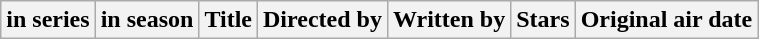<table class="wikitable sortable plainrowheaders">
<tr>
<th scope="col" class="unsortable"> in series</th>
<th scope="col"> in season</th>
<th scope="col">Title</th>
<th scope="col" class="unsortable">Directed by</th>
<th scope="col" class="unsortable">Written by</th>
<th scope="col" class="unsortable">Stars</th>
<th scope="col">Original air date<br>






























</th>
</tr>
</table>
